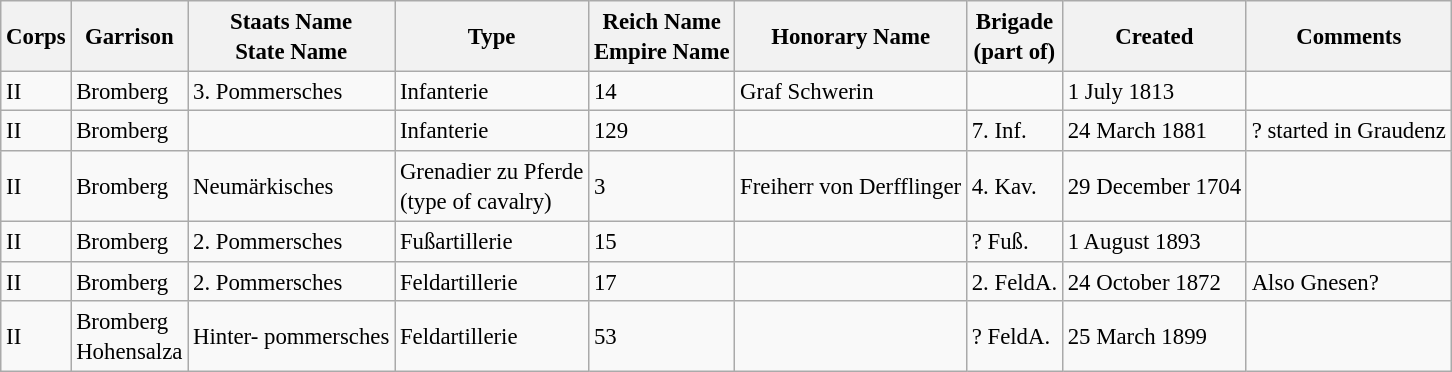<table class="wikitable" style="text-align: left; line-height: 1.3em; font-size: 95%;">
<tr>
<th>Corps</th>
<th>Garrison</th>
<th>Staats Name<br>State Name</th>
<th>Type</th>
<th>Reich Name<br> Empire Name</th>
<th>Honorary Name</th>
<th>Brigade <br>(part of)</th>
<th>Created</th>
<th>Comments</th>
</tr>
<tr>
<td>II</td>
<td>Bromberg</td>
<td>3. Pommersches</td>
<td>Infanterie</td>
<td>14</td>
<td>Graf Schwerin</td>
<td></td>
<td>1 July 1813</td>
<td></td>
</tr>
<tr>
<td>II</td>
<td>Bromberg</td>
<td></td>
<td>Infanterie</td>
<td>129</td>
<td></td>
<td>7. Inf.</td>
<td>24 March 1881</td>
<td>? started in Graudenz</td>
</tr>
<tr>
<td>II</td>
<td>Bromberg</td>
<td>Neumärkisches</td>
<td>Grenadier zu Pferde <br>(type of cavalry)</td>
<td>3</td>
<td>Freiherr von Derfflinger</td>
<td>4. Kav.</td>
<td>29 December 1704</td>
<td></td>
</tr>
<tr>
<td>II</td>
<td>Bromberg</td>
<td>2. Pommersches</td>
<td>Fußartillerie</td>
<td>15</td>
<td></td>
<td>? Fuß.</td>
<td>1 August 1893</td>
<td></td>
</tr>
<tr>
<td>II</td>
<td>Bromberg</td>
<td>2. Pommersches</td>
<td>Feldartillerie</td>
<td>17</td>
<td></td>
<td>2. FeldA.</td>
<td>24 October 1872</td>
<td>Also Gnesen?</td>
</tr>
<tr>
<td>II</td>
<td>Bromberg<br>Hohensalza</td>
<td>Hinter- pommersches</td>
<td>Feldartillerie</td>
<td>53</td>
<td></td>
<td>? FeldA.</td>
<td>25 March 1899</td>
<td></td>
</tr>
</table>
